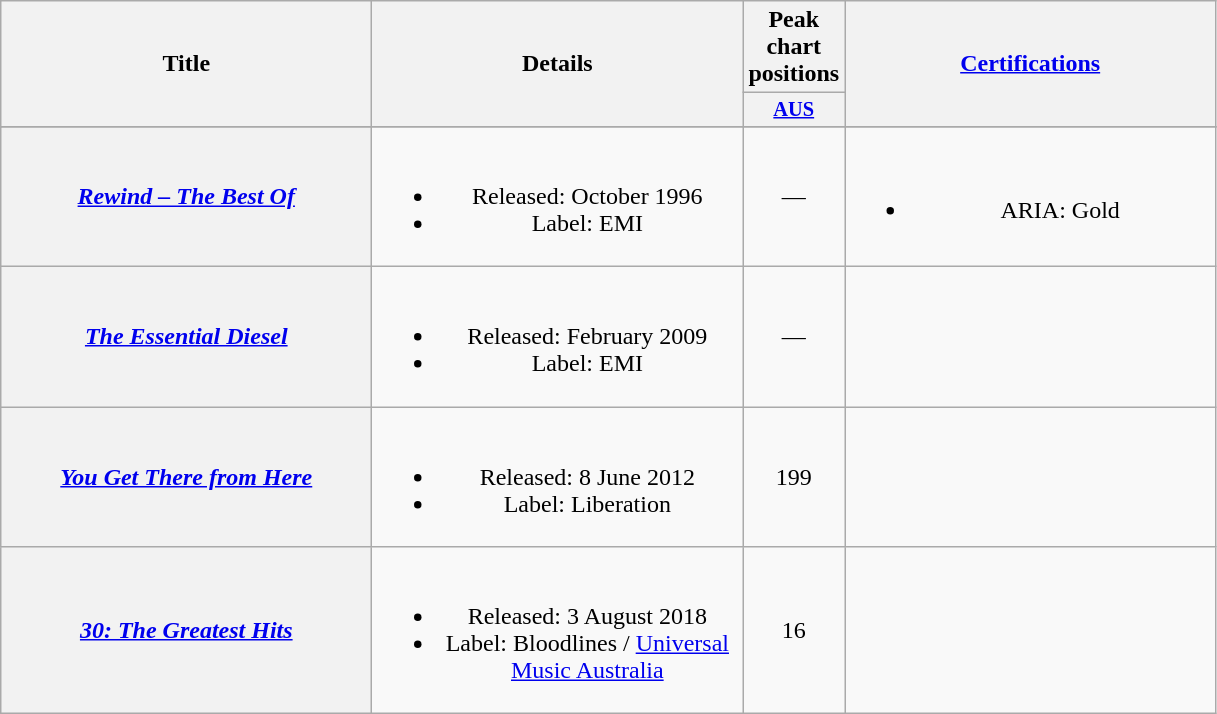<table class="wikitable plainrowheaders" style="text-align:center;">
<tr>
<th rowspan="2" width="240">Title</th>
<th rowspan="2" width="240">Details</th>
<th colspan="1">Peak chart positions</th>
<th rowspan="2" width="240"><a href='#'>Certifications</a></th>
</tr>
<tr>
<th style="width:3em;font-size:85%"><a href='#'>AUS</a><br></th>
</tr>
<tr>
</tr>
<tr>
<th scope="row"><em><a href='#'>Rewind – The Best Of</a></em></th>
<td><br><ul><li>Released: October 1996</li><li>Label: EMI</li></ul></td>
<td align="center">—</td>
<td><br><ul><li>ARIA: Gold</li></ul></td>
</tr>
<tr>
<th scope="row"><em><a href='#'>The Essential Diesel</a></em></th>
<td><br><ul><li>Released: February 2009</li><li>Label: EMI</li></ul></td>
<td align="center">—</td>
<td></td>
</tr>
<tr>
<th scope="row"><em><a href='#'>You Get There from Here</a></em></th>
<td><br><ul><li>Released: 8 June 2012</li><li>Label: Liberation</li></ul></td>
<td align="center">199</td>
<td></td>
</tr>
<tr>
<th scope="row"><em><a href='#'>30: The Greatest Hits</a></em></th>
<td><br><ul><li>Released: 3 August 2018</li><li>Label: Bloodlines / <a href='#'>Universal Music Australia</a></li></ul></td>
<td align="center">16</td>
<td></td>
</tr>
</table>
